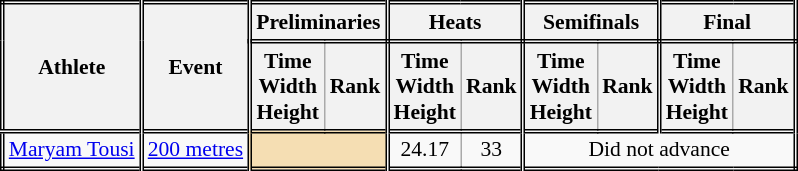<table class=wikitable style="font-size:90%; border: double;">
<tr>
<th rowspan="2" style="border-right:double">Athlete</th>
<th rowspan="2" style="border-right:double">Event</th>
<th colspan="2" style="border-right:double; border-bottom:double;">Preliminaries</th>
<th colspan="2" style="border-right:double; border-bottom:double;">Heats</th>
<th colspan="2" style="border-right:double; border-bottom:double;">Semifinals</th>
<th colspan="2" style="border-right:double; border-bottom:double;">Final</th>
</tr>
<tr>
<th>Time<br>Width<br>Height</th>
<th style="border-right:double">Rank</th>
<th>Time<br>Width<br>Height</th>
<th style="border-right:double">Rank</th>
<th>Time<br>Width<br>Height</th>
<th style="border-right:double">Rank</th>
<th>Time<br>Width<br>Height</th>
<th style="border-right:double">Rank</th>
</tr>
<tr style="border-top: double;">
<td style="border-right:double"><a href='#'>Maryam Tousi</a></td>
<td style="border-right:double"><a href='#'>200 metres</a></td>
<td style="border-right:double" colspan= 2 bgcolor="wheat"></td>
<td align=center>24.17</td>
<td align=center style="border-right:double">33</td>
<td colspan="4" align=center>Did not advance</td>
</tr>
</table>
